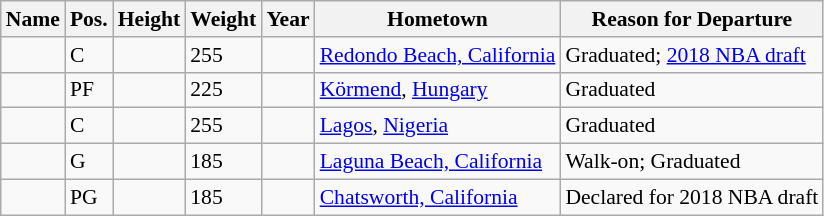<table class="wikitable sortable" style="font-size:90%;" border="1">
<tr>
<th>Name</th>
<th>Pos.</th>
<th>Height</th>
<th>Weight</th>
<th>Year</th>
<th>Hometown</th>
<th ! class="unsortable">Reason for Departure</th>
</tr>
<tr>
<td></td>
<td>C</td>
<td></td>
<td>255</td>
<td></td>
<td><a href='#'>Redondo Beach, California</a></td>
<td>Graduated; <a href='#'>2018 NBA draft</a></td>
</tr>
<tr>
<td></td>
<td>PF</td>
<td></td>
<td>225</td>
<td></td>
<td><a href='#'>Körmend</a>, <a href='#'>Hungary</a></td>
<td>Graduated</td>
</tr>
<tr>
<td></td>
<td>C</td>
<td></td>
<td>255</td>
<td></td>
<td><a href='#'>Lagos</a>, <a href='#'>Nigeria</a></td>
<td>Graduated</td>
</tr>
<tr>
<td></td>
<td>G</td>
<td></td>
<td>185</td>
<td></td>
<td><a href='#'>Laguna Beach, California</a></td>
<td>Walk-on; Graduated</td>
</tr>
<tr>
<td></td>
<td>PG</td>
<td></td>
<td>185</td>
<td></td>
<td><a href='#'>Chatsworth, California</a></td>
<td>Declared for 2018 NBA draft</td>
</tr>
</table>
